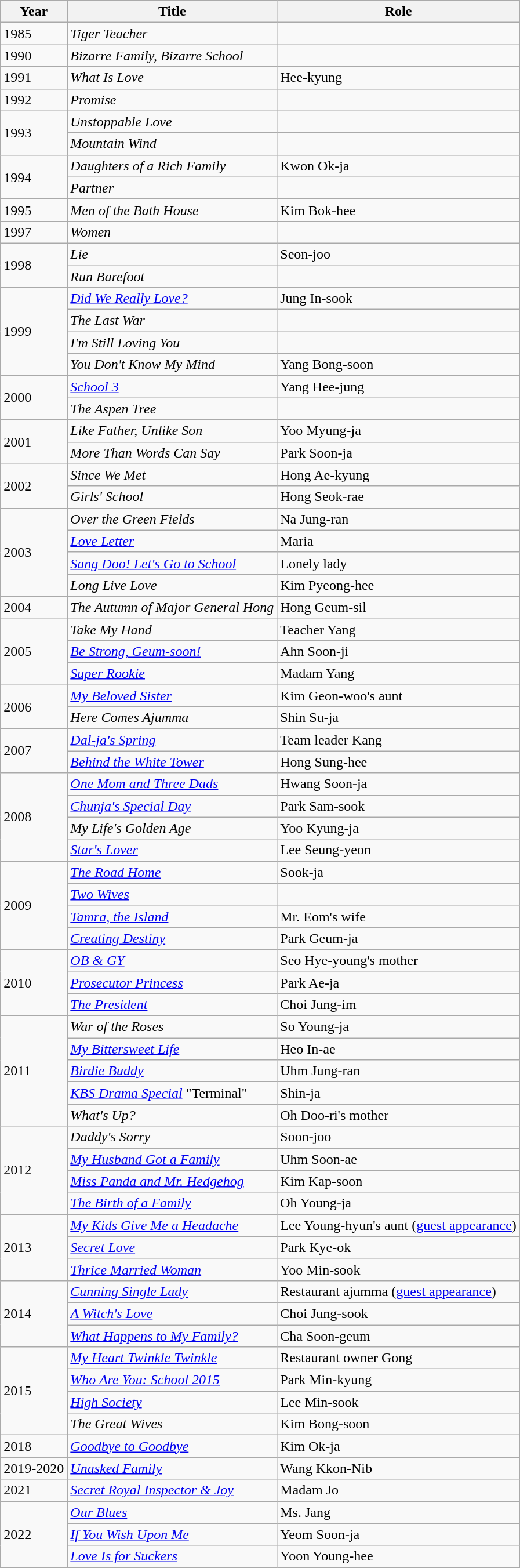<table class="wikitable">
<tr>
<th>Year</th>
<th>Title</th>
<th>Role</th>
</tr>
<tr>
<td>1985</td>
<td><em>Tiger Teacher</em></td>
<td></td>
</tr>
<tr>
<td>1990</td>
<td><em>Bizarre Family, Bizarre School</em></td>
<td></td>
</tr>
<tr>
<td>1991</td>
<td><em>What Is Love</em></td>
<td>Hee-kyung</td>
</tr>
<tr>
<td>1992</td>
<td><em>Promise</em></td>
<td></td>
</tr>
<tr>
<td rowspan=2>1993</td>
<td><em>Unstoppable Love</em></td>
<td></td>
</tr>
<tr>
<td><em>Mountain Wind</em></td>
<td></td>
</tr>
<tr>
<td rowspan=2>1994</td>
<td><em>Daughters of a Rich Family</em></td>
<td>Kwon Ok-ja</td>
</tr>
<tr>
<td><em>Partner</em></td>
<td></td>
</tr>
<tr>
<td>1995</td>
<td><em>Men of the Bath House</em></td>
<td>Kim Bok-hee</td>
</tr>
<tr>
<td>1997</td>
<td><em>Women</em></td>
<td></td>
</tr>
<tr>
<td rowspan=2>1998</td>
<td><em>Lie</em></td>
<td>Seon-joo</td>
</tr>
<tr>
<td><em>Run Barefoot</em></td>
<td></td>
</tr>
<tr>
<td rowspan=4>1999</td>
<td><em><a href='#'>Did We Really Love?</a></em></td>
<td>Jung In-sook</td>
</tr>
<tr>
<td><em>The Last War</em></td>
<td></td>
</tr>
<tr>
<td><em>I'm Still Loving You</em></td>
<td></td>
</tr>
<tr>
<td><em>You Don't Know My Mind</em></td>
<td>Yang Bong-soon</td>
</tr>
<tr>
<td rowspan=2>2000</td>
<td><em><a href='#'>School 3</a></em></td>
<td>Yang Hee-jung</td>
</tr>
<tr>
<td><em>The Aspen Tree</em></td>
<td></td>
</tr>
<tr>
<td rowspan=2>2001</td>
<td><em>Like Father, Unlike Son</em></td>
<td>Yoo Myung-ja</td>
</tr>
<tr>
<td><em>More Than Words Can Say</em></td>
<td>Park Soon-ja</td>
</tr>
<tr>
<td rowspan=2>2002</td>
<td><em>Since We Met</em></td>
<td>Hong Ae-kyung</td>
</tr>
<tr>
<td><em>Girls' School</em></td>
<td>Hong Seok-rae</td>
</tr>
<tr>
<td rowspan=4>2003</td>
<td><em>Over the Green Fields</em></td>
<td>Na Jung-ran</td>
</tr>
<tr>
<td><em><a href='#'>Love Letter</a></em></td>
<td>Maria</td>
</tr>
<tr>
<td><em><a href='#'>Sang Doo! Let's Go to School</a></em></td>
<td>Lonely lady</td>
</tr>
<tr>
<td><em>Long Live Love</em></td>
<td>Kim Pyeong-hee</td>
</tr>
<tr>
<td>2004</td>
<td><em>The Autumn of Major General Hong</em></td>
<td>Hong Geum-sil</td>
</tr>
<tr>
<td rowspan=3>2005</td>
<td><em>Take My Hand</em></td>
<td>Teacher Yang</td>
</tr>
<tr>
<td><em><a href='#'>Be Strong, Geum-soon!</a></em></td>
<td>Ahn Soon-ji</td>
</tr>
<tr>
<td><em><a href='#'>Super Rookie</a></em></td>
<td>Madam Yang</td>
</tr>
<tr>
<td rowspan=2>2006</td>
<td><em><a href='#'>My Beloved Sister</a></em></td>
<td>Kim Geon-woo's aunt</td>
</tr>
<tr>
<td><em>Here Comes Ajumma</em></td>
<td>Shin Su-ja</td>
</tr>
<tr>
<td rowspan=2>2007</td>
<td><em><a href='#'>Dal-ja's Spring</a></em></td>
<td>Team leader Kang</td>
</tr>
<tr>
<td><em><a href='#'>Behind the White Tower</a></em></td>
<td>Hong Sung-hee</td>
</tr>
<tr>
<td rowspan=4>2008</td>
<td><em><a href='#'>One Mom and Three Dads</a></em></td>
<td>Hwang Soon-ja</td>
</tr>
<tr>
<td><em><a href='#'>Chunja's Special Day</a></em></td>
<td>Park Sam-sook</td>
</tr>
<tr>
<td><em>My Life's Golden Age</em> </td>
<td>Yoo Kyung-ja</td>
</tr>
<tr>
<td><em><a href='#'>Star's Lover</a></em></td>
<td>Lee Seung-yeon</td>
</tr>
<tr>
<td rowspan=4>2009</td>
<td><em><a href='#'>The Road Home</a></em></td>
<td>Sook-ja</td>
</tr>
<tr>
<td><em><a href='#'>Two Wives</a></em></td>
<td></td>
</tr>
<tr>
<td><em><a href='#'>Tamra, the Island</a></em></td>
<td>Mr. Eom's wife</td>
</tr>
<tr>
<td><em><a href='#'>Creating Destiny</a></em></td>
<td>Park Geum-ja</td>
</tr>
<tr>
<td rowspan=3>2010</td>
<td><em><a href='#'>OB & GY</a></em></td>
<td>Seo Hye-young's mother</td>
</tr>
<tr>
<td><em><a href='#'>Prosecutor Princess</a></em></td>
<td>Park Ae-ja</td>
</tr>
<tr>
<td><em><a href='#'>The President</a></em></td>
<td>Choi Jung-im</td>
</tr>
<tr>
<td rowspan=5>2011</td>
<td><em>War of the Roses</em></td>
<td>So Young-ja</td>
</tr>
<tr>
<td><em><a href='#'>My Bittersweet Life</a></em></td>
<td>Heo In-ae</td>
</tr>
<tr>
<td><em><a href='#'>Birdie Buddy</a></em></td>
<td>Uhm Jung-ran</td>
</tr>
<tr>
<td><em><a href='#'>KBS Drama Special</a></em> "Terminal"</td>
<td>Shin-ja</td>
</tr>
<tr>
<td><em>What's Up?</em></td>
<td>Oh Doo-ri's mother</td>
</tr>
<tr>
<td rowspan=4>2012</td>
<td><em>Daddy's Sorry</em></td>
<td>Soon-joo</td>
</tr>
<tr>
<td><em><a href='#'>My Husband Got a Family</a></em></td>
<td>Uhm Soon-ae</td>
</tr>
<tr>
<td><em><a href='#'>Miss Panda and Mr. Hedgehog</a></em></td>
<td>Kim Kap-soon</td>
</tr>
<tr>
<td><em><a href='#'>The Birth of a Family</a></em></td>
<td>Oh Young-ja</td>
</tr>
<tr>
<td rowspan=3>2013</td>
<td><em><a href='#'>My Kids Give Me a Headache</a></em></td>
<td>Lee Young-hyun's aunt (<a href='#'>guest appearance</a>)</td>
</tr>
<tr>
<td><em><a href='#'>Secret Love</a></em></td>
<td>Park Kye-ok</td>
</tr>
<tr>
<td><em><a href='#'>Thrice Married Woman</a></em></td>
<td>Yoo Min-sook</td>
</tr>
<tr>
<td rowspan=3>2014</td>
<td><em><a href='#'>Cunning Single Lady</a></em></td>
<td>Restaurant ajumma (<a href='#'>guest appearance</a>)</td>
</tr>
<tr>
<td><em><a href='#'>A Witch's Love</a></em></td>
<td>Choi Jung-sook</td>
</tr>
<tr>
<td><em><a href='#'>What Happens to My Family?</a></em></td>
<td>Cha Soon-geum</td>
</tr>
<tr>
<td rowspan=4>2015</td>
<td><em><a href='#'>My Heart Twinkle Twinkle</a></em></td>
<td>Restaurant owner Gong</td>
</tr>
<tr>
<td><em><a href='#'>Who Are You: School 2015</a></em></td>
<td>Park Min-kyung</td>
</tr>
<tr>
<td><em><a href='#'>High Society</a></em></td>
<td>Lee Min-sook</td>
</tr>
<tr>
<td><em>The Great Wives</em></td>
<td>Kim Bong-soon</td>
</tr>
<tr>
<td>2018</td>
<td><em><a href='#'>Goodbye to Goodbye</a></em></td>
<td>Kim Ok-ja</td>
</tr>
<tr>
<td>2019-2020</td>
<td><em><a href='#'>Unasked Family</a></em></td>
<td>Wang Kkon-Nib</td>
</tr>
<tr>
<td>2021</td>
<td><em><a href='#'>Secret Royal Inspector & Joy</a></em></td>
<td>Madam Jo</td>
</tr>
<tr>
<td rowspan=3>2022</td>
<td><em><a href='#'>Our Blues</a></em></td>
<td>Ms. Jang</td>
</tr>
<tr>
<td><em><a href='#'>If You Wish Upon Me</a></em></td>
<td>Yeom Soon-ja</td>
</tr>
<tr>
<td><em><a href='#'>Love Is for Suckers</a></em></td>
<td>Yoon Young-hee</td>
</tr>
</table>
